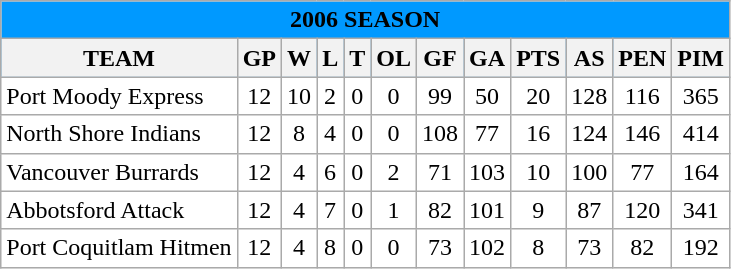<table class="wikitable">
<tr bgcolor="#0099FF">
<td colspan="12" align="center"><strong>2006 SEASON</strong></td>
</tr>
<tr bgcolor="0099FF">
<th>TEAM</th>
<th>GP</th>
<th>W</th>
<th>L</th>
<th>T</th>
<th>OL</th>
<th>GF</th>
<th>GA</th>
<th>PTS</th>
<th>AS</th>
<th>PEN</th>
<th>PIM</th>
</tr>
<tr align="center" bgcolor="#ffffff">
<td align="left">Port Moody Express</td>
<td>12</td>
<td>10</td>
<td>2</td>
<td>0</td>
<td>0</td>
<td>99</td>
<td>50</td>
<td>20</td>
<td>128</td>
<td>116</td>
<td>365</td>
</tr>
<tr align="center" bgcolor="#ffffff">
<td align="left">North Shore Indians</td>
<td>12</td>
<td>8</td>
<td>4</td>
<td>0</td>
<td>0</td>
<td>108</td>
<td>77</td>
<td>16</td>
<td>124</td>
<td>146</td>
<td>414</td>
</tr>
<tr align="center" bgcolor="#ffffff">
<td align="left">Vancouver Burrards</td>
<td>12</td>
<td>4</td>
<td>6</td>
<td>0</td>
<td>2</td>
<td>71</td>
<td>103</td>
<td>10</td>
<td>100</td>
<td>77</td>
<td>164</td>
</tr>
<tr align="center" bgcolor="#ffffff">
<td align="left">Abbotsford Attack</td>
<td>12</td>
<td>4</td>
<td>7</td>
<td>0</td>
<td>1</td>
<td>82</td>
<td>101</td>
<td>9</td>
<td>87</td>
<td>120</td>
<td>341</td>
</tr>
<tr align="center" bgcolor="#ffffff">
<td align="left">Port Coquitlam Hitmen</td>
<td>12</td>
<td>4</td>
<td>8</td>
<td>0</td>
<td>0</td>
<td>73</td>
<td>102</td>
<td>8</td>
<td>73</td>
<td>82</td>
<td>192</td>
</tr>
</table>
